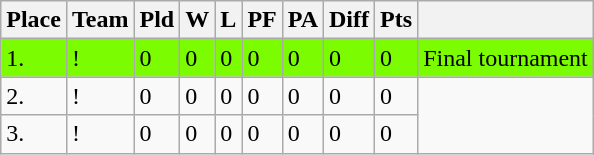<table class="wikitable">
<tr>
<th>Place</th>
<th>Team</th>
<th>Pld</th>
<th>W</th>
<th>L</th>
<th>PF</th>
<th>PA</th>
<th>Diff</th>
<th>Pts</th>
<th></th>
</tr>
<tr bgcolor="lawngreen">
<td>1.</td>
<td>!</td>
<td>0</td>
<td>0</td>
<td>0</td>
<td>0</td>
<td>0</td>
<td>0</td>
<td>0</td>
<td rowspan="1">Final tournament</td>
</tr>
<tr>
<td>2.</td>
<td>!</td>
<td>0</td>
<td>0</td>
<td>0</td>
<td>0</td>
<td>0</td>
<td>0</td>
<td>0</td>
<td rowspan="2"></td>
</tr>
<tr>
<td>3.</td>
<td>!</td>
<td>0</td>
<td>0</td>
<td>0</td>
<td>0</td>
<td>0</td>
<td>0</td>
<td>0</td>
</tr>
</table>
